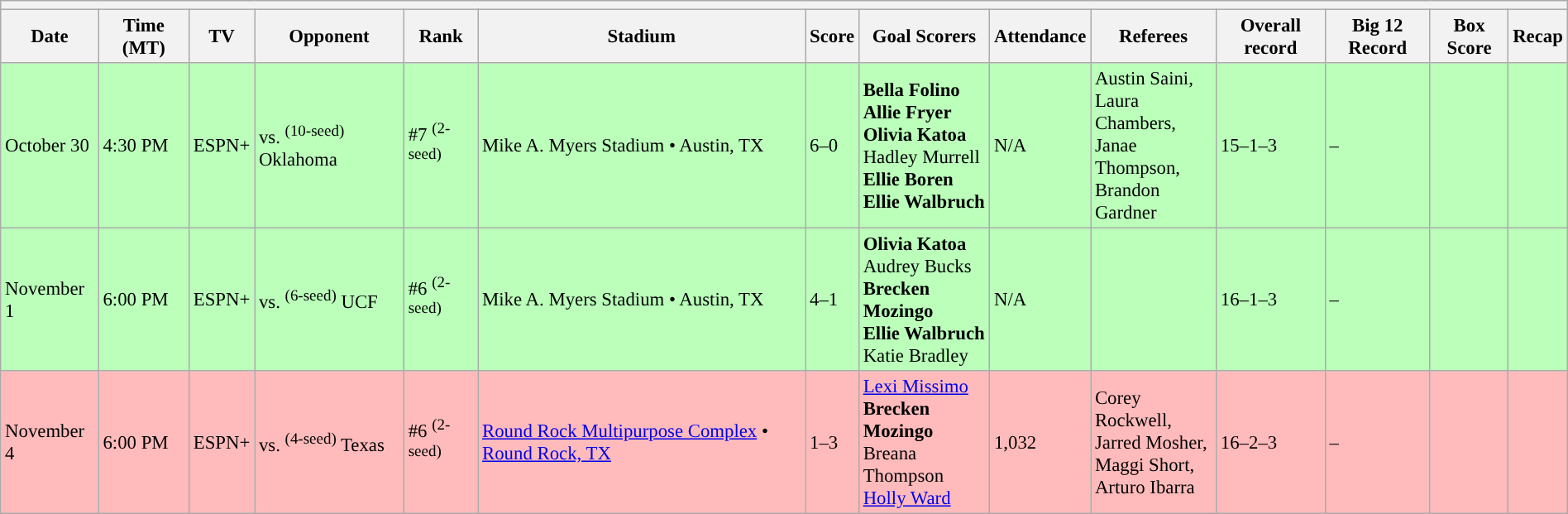<table class="wikitable collapsible collapsed" style="margin:auto; font-size:95%; width:100%">
<tr>
<th colspan=14 style="padding-left:4em;"></th>
</tr>
<tr>
<th>Date</th>
<th>Time (MT)</th>
<th>TV</th>
<th>Opponent</th>
<th>Rank</th>
<th>Stadium</th>
<th>Score</th>
<th>Goal Scorers</th>
<th>Attendance</th>
<th>Referees</th>
<th>Overall record</th>
<th>Big 12 Record</th>
<th>Box Score</th>
<th>Recap</th>
</tr>
<tr bgcolor=bbffbb>
<td>October 30</td>
<td>4:30 PM</td>
<td>ESPN+</td>
<td>vs. <sup>(10-seed)</sup> Oklahoma</td>
<td>#7 <sup>(2-seed)</sup></td>
<td>Mike A. Myers Stadium • Austin, TX</td>
<td>6–0</td>
<td><strong>Bella Folino</strong>  <br> <strong>Allie Fryer</strong>  <br> <strong>Olivia Katoa</strong>  <br>  Hadley Murrell <br> <strong>Ellie Boren</strong>  <br> <strong>Ellie Walbruch</strong> </td>
<td>N/A</td>
<td>Austin Saini, <br> Laura Chambers, <br> Janae Thompson, <br> Brandon Gardner</td>
<td>15–1–3</td>
<td>–</td>
<td></td>
<td></td>
</tr>
<tr bgcolor=bbffbb>
<td>November 1</td>
<td>6:00 PM</td>
<td>ESPN+</td>
<td>vs. <sup>(6-seed)</sup> UCF</td>
<td>#6 <sup>(2-seed)</sup></td>
<td>Mike A. Myers Stadium • Austin, TX</td>
<td>4–1</td>
<td><strong>Olivia Katoa</strong>  <br>  Audrey Bucks <br> <strong>Brecken Mozingo</strong>  <br> <strong>Ellie Walbruch</strong>  <br>  Katie Bradley</td>
<td>N/A</td>
<td></td>
<td>16–1–3</td>
<td>–</td>
<td></td>
<td></td>
</tr>
<tr bgcolor=ffbbbb>
<td>November 4</td>
<td>6:00 PM</td>
<td>ESPN+</td>
<td>vs. <sup>(4-seed)</sup> Texas</td>
<td>#6 <sup>(2-seed)</sup></td>
<td><a href='#'>Round Rock Multipurpose Complex</a> • <a href='#'>Round Rock, TX</a></td>
<td>1–3</td>
<td> <a href='#'>Lexi Missimo</a> <br> <strong>Brecken Mozingo</strong>  <br>  Breana Thompson <br>  <a href='#'>Holly Ward</a></td>
<td>1,032</td>
<td>Corey Rockwell, <br> Jarred Mosher, <br> Maggi Short, <br> Arturo Ibarra</td>
<td>16–2–3</td>
<td>–</td>
<td></td>
<td></td>
</tr>
</table>
